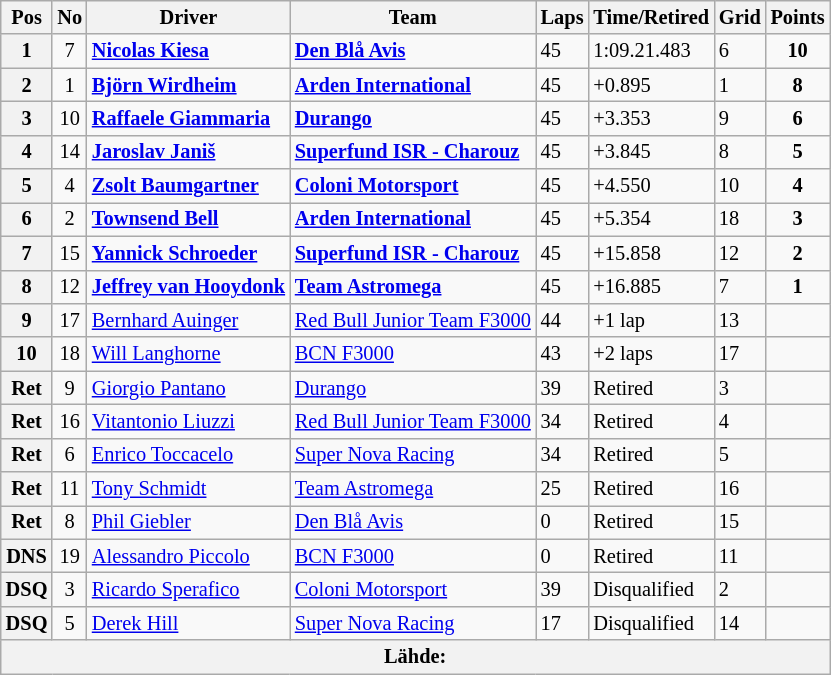<table class="wikitable" style="font-size:85%">
<tr>
<th>Pos</th>
<th>No</th>
<th>Driver</th>
<th>Team</th>
<th>Laps</th>
<th>Time/Retired</th>
<th>Grid</th>
<th>Points</th>
</tr>
<tr>
<th>1</th>
<td align="center">7</td>
<td><strong> <a href='#'>Nicolas Kiesa</a></strong></td>
<td><strong><a href='#'>Den Blå Avis</a></strong></td>
<td>45</td>
<td>1:09.21.483</td>
<td>6</td>
<td align="center"><strong>10</strong></td>
</tr>
<tr>
<th>2</th>
<td align="center">1</td>
<td><strong> <a href='#'>Björn Wirdheim</a></strong></td>
<td><strong><a href='#'>Arden International</a></strong></td>
<td>45</td>
<td>+0.895</td>
<td>1</td>
<td align="center"><strong>8</strong></td>
</tr>
<tr>
<th>3</th>
<td align="center">10</td>
<td><strong> <a href='#'>Raffaele Giammaria</a></strong></td>
<td><strong><a href='#'>Durango</a></strong></td>
<td>45</td>
<td>+3.353</td>
<td>9</td>
<td align="center"><strong>6</strong></td>
</tr>
<tr>
<th>4</th>
<td align="center">14</td>
<td><strong> <a href='#'>Jaroslav Janiš</a></strong></td>
<td><strong><a href='#'>Superfund ISR - Charouz</a></strong></td>
<td>45</td>
<td>+3.845</td>
<td>8</td>
<td align="center"><strong>5</strong></td>
</tr>
<tr>
<th>5</th>
<td align="center">4</td>
<td><strong> <a href='#'>Zsolt Baumgartner</a></strong></td>
<td><strong><a href='#'>Coloni Motorsport</a></strong></td>
<td>45</td>
<td>+4.550</td>
<td>10</td>
<td align="center"><strong>4</strong></td>
</tr>
<tr>
<th>6</th>
<td align="center">2</td>
<td><strong> <a href='#'>Townsend Bell</a></strong></td>
<td><strong><a href='#'>Arden International</a></strong></td>
<td>45</td>
<td>+5.354</td>
<td>18</td>
<td align="center"><strong>3</strong></td>
</tr>
<tr>
<th>7</th>
<td align="center">15</td>
<td><strong> <a href='#'>Yannick Schroeder</a></strong></td>
<td><strong><a href='#'>Superfund ISR - Charouz</a></strong></td>
<td>45</td>
<td>+15.858</td>
<td>12</td>
<td align="center"><strong>2</strong></td>
</tr>
<tr>
<th>8</th>
<td align="center">12</td>
<td><strong> <a href='#'>Jeffrey van Hooydonk</a></strong></td>
<td><strong><a href='#'>Team Astromega</a></strong></td>
<td>45</td>
<td>+16.885</td>
<td>7</td>
<td align="center"><strong>1</strong></td>
</tr>
<tr>
<th>9</th>
<td align="center">17</td>
<td> <a href='#'>Bernhard Auinger</a></td>
<td><a href='#'>Red Bull Junior Team F3000</a></td>
<td>44</td>
<td>+1 lap</td>
<td>13</td>
<td></td>
</tr>
<tr>
<th>10</th>
<td align="center">18</td>
<td> <a href='#'>Will Langhorne</a></td>
<td><a href='#'>BCN F3000</a></td>
<td>43</td>
<td>+2 laps</td>
<td>17</td>
<td></td>
</tr>
<tr>
<th>Ret</th>
<td align="center">9</td>
<td> <a href='#'>Giorgio Pantano</a></td>
<td><a href='#'>Durango</a></td>
<td>39</td>
<td>Retired</td>
<td>3</td>
<td></td>
</tr>
<tr>
<th>Ret</th>
<td align="center">16</td>
<td> <a href='#'>Vitantonio Liuzzi</a></td>
<td><a href='#'>Red Bull Junior Team F3000</a></td>
<td>34</td>
<td>Retired</td>
<td>4</td>
<td></td>
</tr>
<tr>
<th>Ret</th>
<td align="center">6</td>
<td> <a href='#'>Enrico Toccacelo</a></td>
<td><a href='#'>Super Nova Racing</a></td>
<td>34</td>
<td>Retired</td>
<td>5</td>
<td></td>
</tr>
<tr>
<th>Ret</th>
<td align="center">11</td>
<td> <a href='#'>Tony Schmidt</a></td>
<td><a href='#'>Team Astromega</a></td>
<td>25</td>
<td>Retired</td>
<td>16</td>
<td></td>
</tr>
<tr>
<th>Ret</th>
<td align="center">8</td>
<td> <a href='#'>Phil Giebler</a></td>
<td><a href='#'>Den Blå Avis</a></td>
<td>0</td>
<td>Retired</td>
<td>15</td>
<td></td>
</tr>
<tr>
<th>DNS</th>
<td align="center">19</td>
<td> <a href='#'>Alessandro Piccolo</a></td>
<td><a href='#'>BCN F3000</a></td>
<td>0</td>
<td>Retired</td>
<td>11</td>
<td></td>
</tr>
<tr>
<th>DSQ</th>
<td align="center">3</td>
<td> <a href='#'>Ricardo Sperafico</a></td>
<td><a href='#'>Coloni Motorsport</a></td>
<td>39</td>
<td>Disqualified</td>
<td>2</td>
<td></td>
</tr>
<tr>
<th>DSQ</th>
<td align="center">5</td>
<td> <a href='#'>Derek Hill</a></td>
<td><a href='#'>Super Nova Racing</a></td>
<td>17</td>
<td>Disqualified</td>
<td>14</td>
<td></td>
</tr>
<tr>
<th colspan="8">Lähde:</th>
</tr>
</table>
